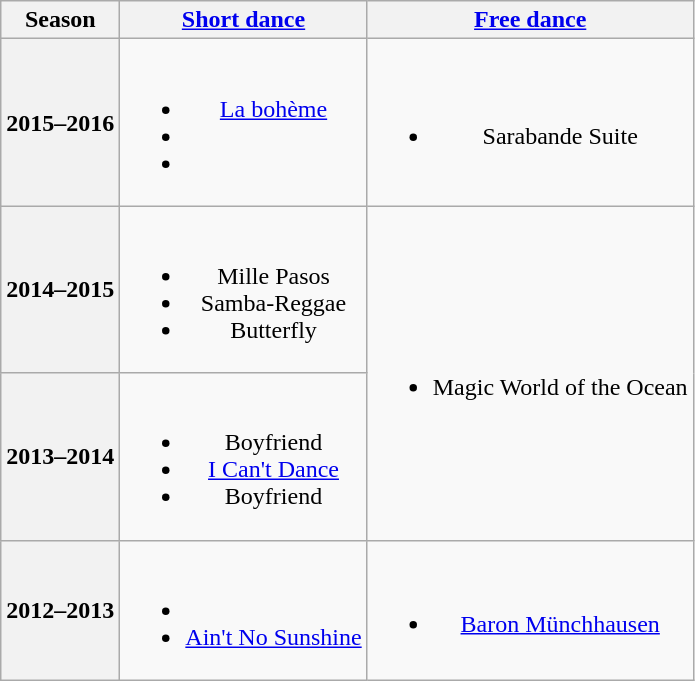<table class=wikitable style=text-align:center>
<tr>
<th>Season</th>
<th><a href='#'>Short dance</a></th>
<th><a href='#'>Free dance</a></th>
</tr>
<tr>
<th>2015–2016 <br> </th>
<td><br><ul><li> <a href='#'>La bohème</a> <br></li><li></li><li></li></ul></td>
<td><br><ul><li>Sarabande Suite <br></li></ul></td>
</tr>
<tr>
<th>2014–2015 <br> </th>
<td><br><ul><li> Mille Pasos</li><li> Samba-Reggae</li><li> Butterfly</li></ul></td>
<td rowspan=2><br><ul><li>Magic World of the Ocean <br></li></ul></td>
</tr>
<tr>
<th>2013–2014 <br> </th>
<td><br><ul><li> Boyfriend <br></li><li> <a href='#'>I Can't Dance</a> <br></li><li> Boyfriend <br></li></ul></td>
</tr>
<tr>
<th>2012–2013 <br> </th>
<td><br><ul><li></li><li> <a href='#'>Ain't No Sunshine</a> <br></li></ul></td>
<td><br><ul><li><a href='#'>Baron Münchhausen</a> <br></li></ul></td>
</tr>
</table>
